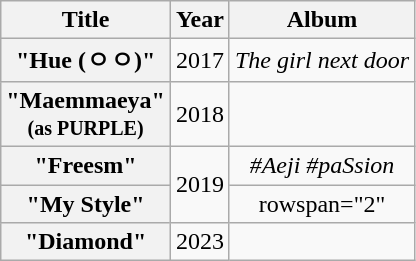<table class="wikitable plainrowheaders" style="text-align:center;">
<tr>
<th scope="col">Title</th>
<th scope="col">Year</th>
<th scope="col">Album</th>
</tr>
<tr>
<th scope="row">"Hue (ㅇㅇ)"</th>
<td>2017</td>
<td><em>The girl next door</em></td>
</tr>
<tr>
<th scope="row">"Maemmaeya" <br><small>(as PURPLE)</small></th>
<td>2018</td>
<td></td>
</tr>
<tr>
<th scope="row">"Freesm"</th>
<td rowspan="2">2019</td>
<td><em>#Aeji #paSsion</em></td>
</tr>
<tr>
<th scope="row">"My Style" </th>
<td>rowspan="2" </td>
</tr>
<tr>
<th scope="row">"Diamond"</th>
<td>2023</td>
</tr>
</table>
